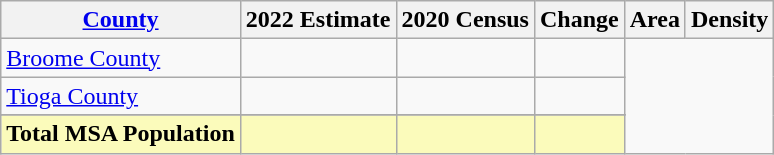<table class="wikitable sortable">
<tr>
<th><a href='#'>County</a></th>
<th>2022 Estimate</th>
<th>2020 Census</th>
<th>Change</th>
<th>Area</th>
<th>Density</th>
</tr>
<tr>
<td><a href='#'>Broome County</a></td>
<td></td>
<td></td>
<td></td>
</tr>
<tr>
<td><a href='#'>Tioga County</a></td>
<td></td>
<td></td>
<td></td>
</tr>
<tr>
</tr>
<tr class=sortbottom style="background:#fbfbbb">
<td><strong>Total MSA Population</strong></td>
<td></td>
<td></td>
<td></td>
</tr>
</table>
